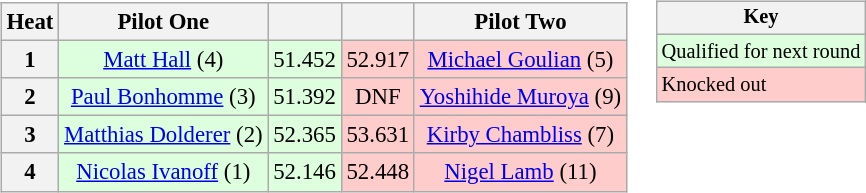<table>
<tr>
<td><br><table class="wikitable" style="font-size:95%; text-align:center">
<tr>
<th>Heat</th>
<th>Pilot One</th>
<th></th>
<th></th>
<th>Pilot Two</th>
</tr>
<tr>
<th>1</th>
<td style="background:#ddffdd;"> <a href='#'>Matt Hall</a> (4)</td>
<td style="background:#ddffdd;">51.452</td>
<td style="background:#ffcccc;">52.917</td>
<td style="background:#ffcccc;"> <a href='#'>Michael Goulian</a> (5)</td>
</tr>
<tr>
<th>2</th>
<td style="background:#ddffdd;"> <a href='#'>Paul Bonhomme</a> (3)</td>
<td style="background:#ddffdd;">51.392</td>
<td style="background:#ffcccc;">DNF</td>
<td style="background:#ffcccc;"> <a href='#'>Yoshihide Muroya</a> (9)</td>
</tr>
<tr>
<th>3</th>
<td style="background:#ddffdd;"> <a href='#'>Matthias Dolderer</a> (2)</td>
<td style="background:#ddffdd;">52.365</td>
<td style="background:#ffcccc;">53.631</td>
<td style="background:#ffcccc;"> <a href='#'>Kirby Chambliss</a> (7)</td>
</tr>
<tr>
<th>4</th>
<td style="background:#ddffdd;"> <a href='#'>Nicolas Ivanoff</a> (1)</td>
<td style="background:#ddffdd;">52.146</td>
<td style="background:#ffcccc;">52.448</td>
<td style="background:#ffcccc;"> <a href='#'>Nigel Lamb</a> (11)</td>
</tr>
</table>
</td>
<td valign="top"><br><table class="wikitable" style="font-size: 85%;">
<tr>
<th colspan=2>Key</th>
</tr>
<tr style="background:#ddffdd;">
<td>Qualified for next round</td>
</tr>
<tr style="background:#ffcccc;">
<td>Knocked out</td>
</tr>
</table>
</td>
</tr>
</table>
